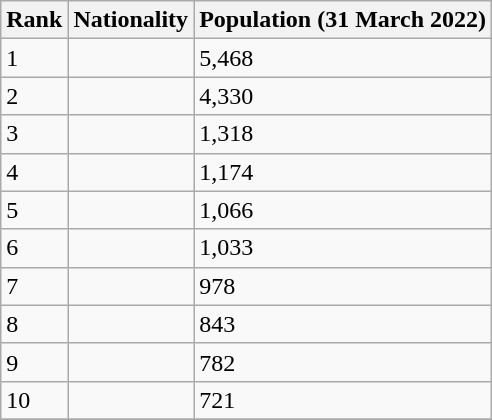<table class="wikitable">
<tr>
<th>Rank</th>
<th>Nationality</th>
<th>Population (31 March 2022)</th>
</tr>
<tr>
<td>1</td>
<td></td>
<td>5,468</td>
</tr>
<tr>
<td>2</td>
<td></td>
<td>4,330</td>
</tr>
<tr>
<td>3</td>
<td></td>
<td>1,318</td>
</tr>
<tr>
<td>4</td>
<td></td>
<td>1,174</td>
</tr>
<tr>
<td>5</td>
<td></td>
<td>1,066</td>
</tr>
<tr>
<td>6</td>
<td></td>
<td>1,033</td>
</tr>
<tr>
<td>7</td>
<td></td>
<td>978</td>
</tr>
<tr>
<td>8</td>
<td></td>
<td>843</td>
</tr>
<tr>
<td>9</td>
<td></td>
<td>782</td>
</tr>
<tr>
<td>10</td>
<td></td>
<td>721</td>
</tr>
<tr>
</tr>
</table>
